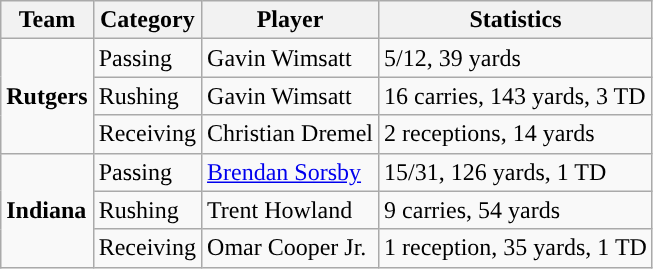<table class="wikitable" style="float: left;">
<tr>
<th>Team</th>
<th>Category</th>
<th>Player</th>
<th>Statistics</th>
</tr>
<tr>
<td rowspan=3><strong>Rutgers</strong></td>
<td>Passing</td>
<td>Gavin Wimsatt</td>
<td>5/12, 39 yards</td>
</tr>
<tr>
<td>Rushing</td>
<td>Gavin Wimsatt</td>
<td>16 carries, 143 yards, 3 TD</td>
</tr>
<tr>
<td>Receiving</td>
<td>Christian Dremel</td>
<td>2 receptions, 14 yards</td>
</tr>
<tr>
<td rowspan=3><strong>Indiana</strong></td>
<td>Passing</td>
<td><a href='#'>Brendan Sorsby</a></td>
<td>15/31, 126 yards, 1 TD</td>
</tr>
<tr>
<td>Rushing</td>
<td>Trent Howland</td>
<td>9 carries, 54 yards</td>
</tr>
<tr>
<td>Receiving</td>
<td>Omar Cooper Jr.</td>
<td>1 reception, 35 yards, 1 TD</td>
</tr>
</table>
